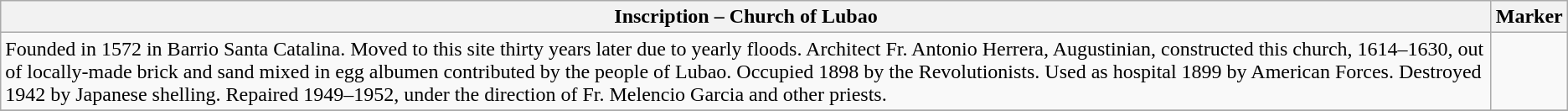<table class="wikitable">
<tr>
<th>Inscription – Church of Lubao</th>
<th>Marker</th>
</tr>
<tr>
<td>Founded in 1572 in Barrio Santa Catalina. Moved to this site thirty years later due to yearly floods. Architect Fr. Antonio Herrera, Augustinian, constructed this church, 1614–1630, out of locally-made brick and sand mixed in egg albumen contributed by the people of Lubao. Occupied 1898 by the Revolutionists. Used as hospital 1899 by American Forces. Destroyed 1942 by Japanese shelling. Repaired 1949–1952, under the direction of Fr. Melencio Garcia and other priests.</td>
<td></td>
</tr>
<tr>
</tr>
</table>
